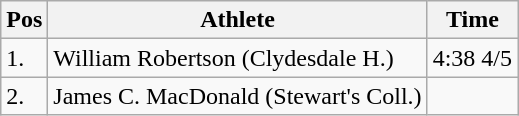<table class="wikitable">
<tr>
<th>Pos</th>
<th>Athlete</th>
<th>Time</th>
</tr>
<tr>
<td>1.</td>
<td>William Robertson (Clydesdale H.)</td>
<td>4:38 4/5</td>
</tr>
<tr>
<td>2.</td>
<td>James C. MacDonald (Stewart's Coll.)</td>
<td></td>
</tr>
</table>
